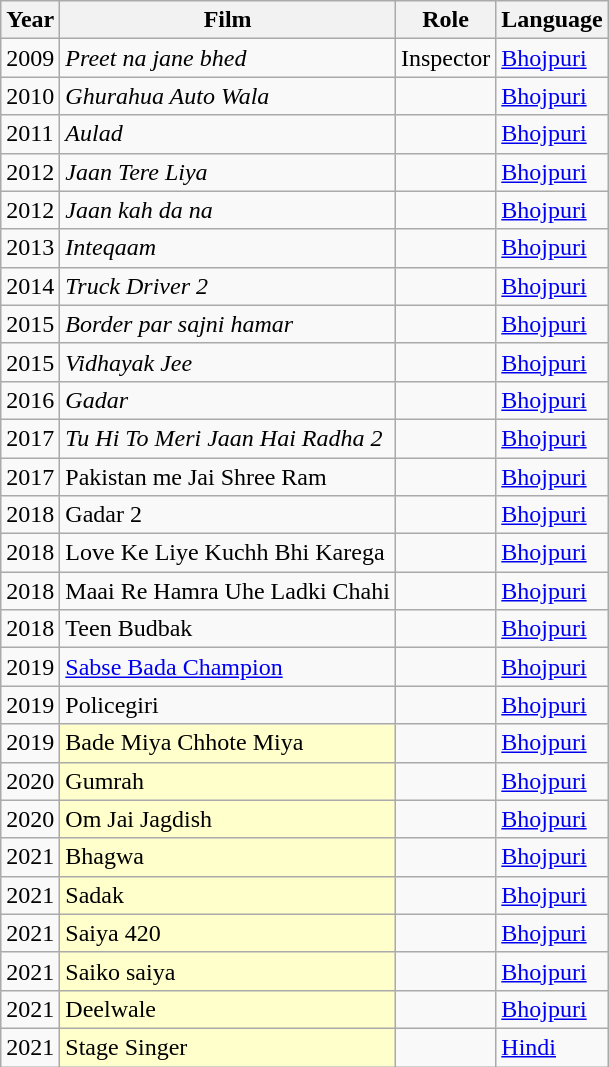<table class="wikitable sortable">
<tr>
<th>Year</th>
<th>Film</th>
<th>Role</th>
<th>Language</th>
</tr>
<tr>
<td>2009</td>
<td><em>Preet na jane bhed</em></td>
<td>Inspector</td>
<td><a href='#'>Bhojpuri</a></td>
</tr>
<tr>
<td>2010</td>
<td><em>Ghurahua Auto Wala</em></td>
<td></td>
<td><a href='#'>Bhojpuri</a></td>
</tr>
<tr>
<td>2011</td>
<td><em>Aulad</em></td>
<td></td>
<td><a href='#'>Bhojpuri</a></td>
</tr>
<tr>
<td>2012</td>
<td><em>Jaan Tere Liya</em></td>
<td></td>
<td><a href='#'>Bhojpuri</a></td>
</tr>
<tr>
<td>2012</td>
<td><em>Jaan kah da na</em></td>
<td></td>
<td><a href='#'>Bhojpuri</a></td>
</tr>
<tr>
<td>2013</td>
<td><em>Inteqaam</em></td>
<td></td>
<td><a href='#'>Bhojpuri</a></td>
</tr>
<tr>
<td>2014</td>
<td><em>Truck Driver 2</em></td>
<td></td>
<td><a href='#'>Bhojpuri</a></td>
</tr>
<tr>
<td>2015</td>
<td><em>Border par sajni hamar</em></td>
<td></td>
<td><a href='#'>Bhojpuri</a></td>
</tr>
<tr>
<td>2015</td>
<td><em>Vidhayak Jee</em></td>
<td></td>
<td><a href='#'>Bhojpuri</a></td>
</tr>
<tr>
<td>2016</td>
<td><em>Gadar</em></td>
<td></td>
<td><a href='#'>Bhojpuri</a></td>
</tr>
<tr>
<td>2017</td>
<td><em>Tu Hi To Meri Jaan Hai Radha 2<strong></td>
<td></td>
<td><a href='#'>Bhojpuri</a></td>
</tr>
<tr>
<td>2017</td>
<td></em>Pakistan me Jai Shree Ram<em></td>
<td></td>
<td><a href='#'>Bhojpuri</a></td>
</tr>
<tr>
<td>2018</td>
<td></em>Gadar 2<em></td>
<td></td>
<td><a href='#'>Bhojpuri</a></td>
</tr>
<tr>
<td>2018</td>
<td></em>Love Ke Liye Kuchh Bhi Karega<em></td>
<td></td>
<td><a href='#'>Bhojpuri</a></td>
</tr>
<tr>
<td>2018</td>
<td></em>Maai Re Hamra Uhe Ladki Chahi<em></td>
<td></td>
<td><a href='#'>Bhojpuri</a></td>
</tr>
<tr>
<td>2018</td>
<td></em>Teen Budbak<em></td>
<td></td>
<td><a href='#'>Bhojpuri</a></td>
</tr>
<tr>
<td>2019</td>
<td></em><a href='#'>Sabse Bada Champion</a><em></td>
<td></td>
<td><a href='#'>Bhojpuri</a></td>
</tr>
<tr>
<td>2019</td>
<td></em>Policegiri<em></td>
<td></td>
<td><a href='#'>Bhojpuri</a></td>
</tr>
<tr>
<td>2019</td>
<td scope="row" style="background:#ffc; "></em>Bade Miya Chhote Miya<em> </td>
<td></td>
<td><a href='#'>Bhojpuri</a></td>
</tr>
<tr>
<td>2020</td>
<td scope="row" style="background:#ffc; "></em>Gumrah<em> </td>
<td></td>
<td><a href='#'>Bhojpuri</a></td>
</tr>
<tr>
<td>2020</td>
<td scope="row" style="background:#ffc; "></em> Om Jai Jagdish<em></td>
<td></td>
<td><a href='#'>Bhojpuri</a></td>
</tr>
<tr>
<td>2021</td>
<td scope="row" style="background:#ffc; "></em>Bhagwa<em></td>
<td></td>
<td><a href='#'>Bhojpuri</a></td>
</tr>
<tr>
<td>2021</td>
<td scope="row" style="background:#ffc; "></em>Sadak<em></td>
<td></td>
<td><a href='#'>Bhojpuri</a></td>
</tr>
<tr>
<td>2021</td>
<td scope="row" style="background:#ffc; "></em>Saiya 420<em></td>
<td></td>
<td><a href='#'>Bhojpuri</a></td>
</tr>
<tr>
<td>2021</td>
<td scope="row" style="background:#ffc; "></em>Saiko saiya<em></td>
<td></td>
<td><a href='#'>Bhojpuri</a></td>
</tr>
<tr>
<td>2021</td>
<td scope="row" style="background:#ffc; "></em>Deelwale<em></td>
<td></td>
<td><a href='#'>Bhojpuri</a></td>
</tr>
<tr>
<td>2021</td>
<td scope="row" style="background:#ffc; "></em>Stage Singer<em></td>
<td></td>
<td><a href='#'>Hindi</a></td>
</tr>
</table>
